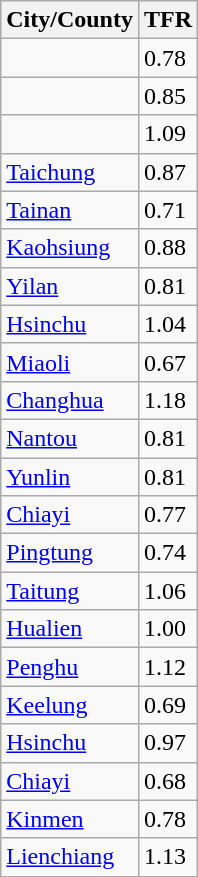<table class="wikitable sortable">
<tr>
<th>City/County</th>
<th>TFR</th>
</tr>
<tr>
<td></td>
<td>0.78</td>
</tr>
<tr>
<td></td>
<td>0.85</td>
</tr>
<tr>
<td></td>
<td>1.09</td>
</tr>
<tr>
<td><a href='#'>Taichung</a></td>
<td>0.87</td>
</tr>
<tr>
<td><a href='#'>Tainan</a></td>
<td>0.71</td>
</tr>
<tr>
<td><a href='#'>Kaohsiung</a></td>
<td>0.88</td>
</tr>
<tr>
<td><a href='#'>Yilan</a></td>
<td>0.81</td>
</tr>
<tr>
<td><a href='#'>Hsinchu</a></td>
<td>1.04</td>
</tr>
<tr>
<td><a href='#'>Miaoli</a></td>
<td>0.67</td>
</tr>
<tr>
<td><a href='#'>Changhua</a></td>
<td>1.18</td>
</tr>
<tr>
<td><a href='#'>Nantou</a></td>
<td>0.81</td>
</tr>
<tr>
<td><a href='#'>Yunlin</a></td>
<td>0.81</td>
</tr>
<tr>
<td><a href='#'>Chiayi</a></td>
<td>0.77</td>
</tr>
<tr>
<td><a href='#'>Pingtung</a></td>
<td>0.74</td>
</tr>
<tr>
<td><a href='#'>Taitung</a></td>
<td>1.06</td>
</tr>
<tr>
<td><a href='#'>Hualien</a></td>
<td>1.00</td>
</tr>
<tr>
<td><a href='#'>Penghu</a></td>
<td>1.12</td>
</tr>
<tr>
<td><a href='#'>Keelung</a></td>
<td>0.69</td>
</tr>
<tr>
<td><a href='#'>Hsinchu</a></td>
<td>0.97</td>
</tr>
<tr>
<td><a href='#'>Chiayi</a></td>
<td>0.68</td>
</tr>
<tr>
<td><a href='#'>Kinmen</a></td>
<td>0.78</td>
</tr>
<tr>
<td><a href='#'>Lienchiang</a></td>
<td>1.13</td>
</tr>
</table>
